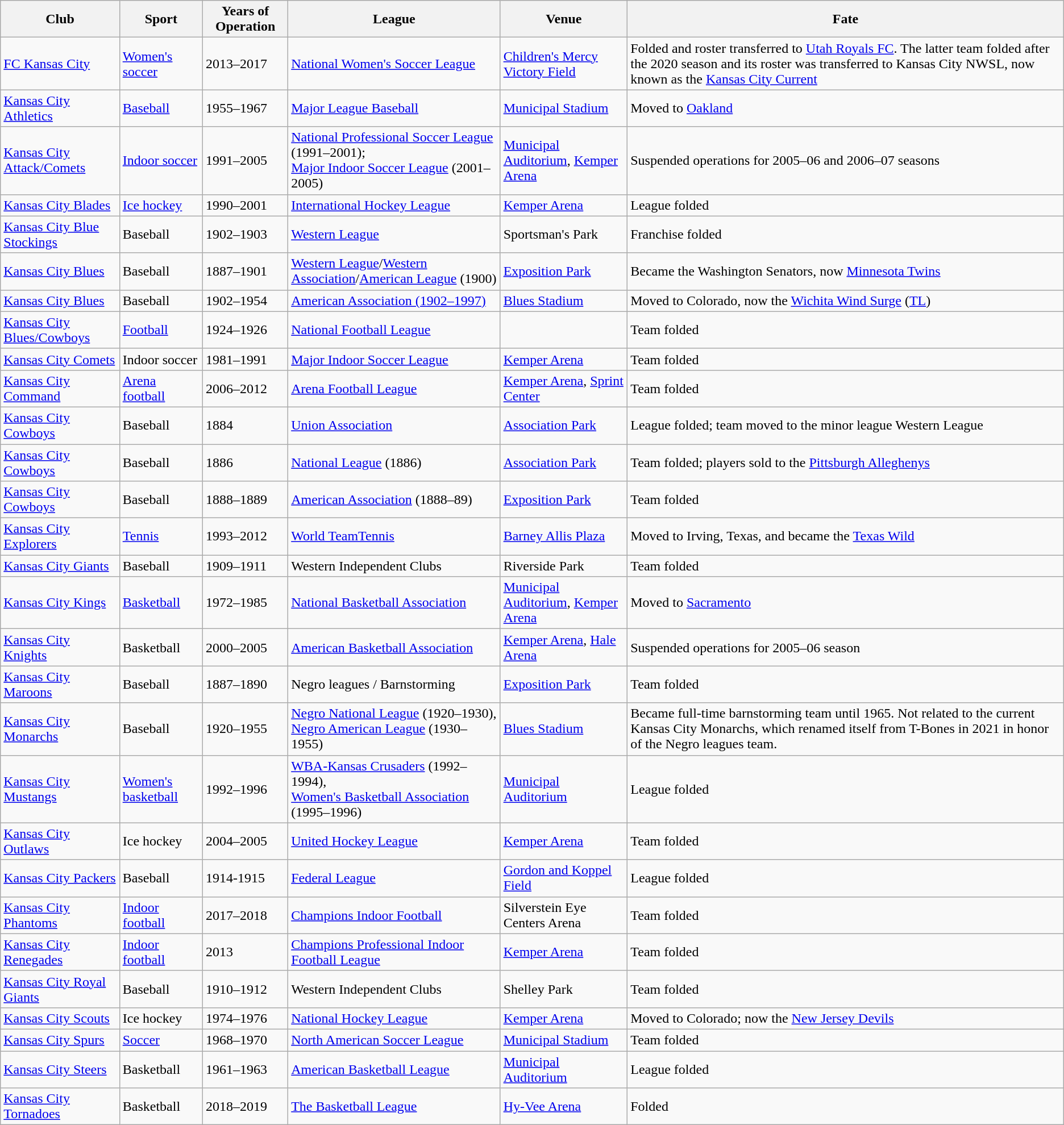<table class="wikitable sortable">
<tr>
<th>Club</th>
<th>Sport</th>
<th>Years of Operation</th>
<th>League</th>
<th>Venue</th>
<th>Fate</th>
</tr>
<tr>
<td><a href='#'>FC Kansas City</a></td>
<td><a href='#'>Women's soccer</a></td>
<td>2013–2017</td>
<td><a href='#'>National Women's Soccer League</a></td>
<td><a href='#'>Children's Mercy Victory Field</a></td>
<td>Folded and roster transferred to <a href='#'>Utah Royals FC</a>. The latter team folded after the 2020 season and its roster was transferred to Kansas City NWSL, now known as the <a href='#'>Kansas City Current</a></td>
</tr>
<tr>
<td><a href='#'>Kansas City Athletics</a></td>
<td><a href='#'>Baseball</a></td>
<td>1955–1967</td>
<td><a href='#'>Major League Baseball</a></td>
<td><a href='#'>Municipal Stadium</a></td>
<td>Moved to <a href='#'>Oakland</a></td>
</tr>
<tr>
<td><a href='#'>Kansas City Attack/Comets</a></td>
<td><a href='#'>Indoor soccer</a></td>
<td>1991–2005</td>
<td><a href='#'>National Professional Soccer League</a> (1991–2001); <br> <a href='#'>Major Indoor Soccer League</a> (2001–2005)</td>
<td><a href='#'>Municipal Auditorium</a>, <a href='#'>Kemper Arena</a></td>
<td>Suspended operations for 2005–06 and 2006–07 seasons</td>
</tr>
<tr>
<td><a href='#'>Kansas City Blades</a></td>
<td><a href='#'>Ice hockey</a></td>
<td>1990–2001</td>
<td><a href='#'>International Hockey League</a></td>
<td><a href='#'>Kemper Arena</a></td>
<td>League folded</td>
</tr>
<tr>
<td><a href='#'>Kansas City Blue Stockings</a></td>
<td>Baseball</td>
<td>1902–1903</td>
<td><a href='#'>Western League</a></td>
<td>Sportsman's Park</td>
<td>Franchise folded</td>
</tr>
<tr>
<td><a href='#'>Kansas City Blues</a></td>
<td>Baseball</td>
<td>1887–1901</td>
<td><a href='#'>Western League</a>/<a href='#'>Western Association</a>/<a href='#'>American League</a> (1900)</td>
<td><a href='#'>Exposition Park</a></td>
<td>Became the Washington Senators, now <a href='#'>Minnesota Twins</a></td>
</tr>
<tr>
<td><a href='#'>Kansas City Blues</a></td>
<td>Baseball</td>
<td>1902–1954</td>
<td><a href='#'>American Association (1902–1997)</a></td>
<td><a href='#'>Blues Stadium</a></td>
<td>Moved to Colorado, now the <a href='#'>Wichita Wind Surge</a> (<a href='#'>TL</a>)</td>
</tr>
<tr>
<td><a href='#'>Kansas City Blues/Cowboys</a></td>
<td><a href='#'>Football</a></td>
<td>1924–1926</td>
<td><a href='#'>National Football League</a></td>
<td></td>
<td>Team folded</td>
</tr>
<tr>
<td><a href='#'>Kansas City Comets</a></td>
<td>Indoor soccer</td>
<td>1981–1991</td>
<td><a href='#'>Major Indoor Soccer League</a></td>
<td><a href='#'>Kemper Arena</a></td>
<td>Team folded</td>
</tr>
<tr>
<td><a href='#'>Kansas City Command</a></td>
<td><a href='#'>Arena football</a></td>
<td>2006–2012</td>
<td><a href='#'>Arena Football League</a></td>
<td><a href='#'>Kemper Arena</a>, <a href='#'>Sprint Center</a></td>
<td>Team folded</td>
</tr>
<tr>
<td><a href='#'>Kansas City Cowboys</a></td>
<td>Baseball</td>
<td>1884</td>
<td><a href='#'>Union Association</a></td>
<td><a href='#'>Association Park</a></td>
<td>League folded; team moved to the minor league Western League</td>
</tr>
<tr>
<td><a href='#'>Kansas City Cowboys</a></td>
<td>Baseball</td>
<td>1886</td>
<td><a href='#'>National League</a> (1886)</td>
<td><a href='#'>Association Park</a></td>
<td>Team folded; players sold to the <a href='#'>Pittsburgh Alleghenys</a></td>
</tr>
<tr>
<td><a href='#'>Kansas City Cowboys</a></td>
<td>Baseball</td>
<td>1888–1889</td>
<td><a href='#'>American Association</a> (1888–89)</td>
<td><a href='#'>Exposition Park</a></td>
<td>Team folded</td>
</tr>
<tr>
<td><a href='#'>Kansas City Explorers</a></td>
<td><a href='#'>Tennis</a></td>
<td>1993–2012</td>
<td><a href='#'>World TeamTennis</a></td>
<td><a href='#'>Barney Allis Plaza</a></td>
<td>Moved to Irving, Texas, and became the <a href='#'>Texas Wild</a></td>
</tr>
<tr>
<td><a href='#'>Kansas City Giants</a></td>
<td>Baseball</td>
<td>1909–1911</td>
<td>Western Independent Clubs</td>
<td>Riverside Park</td>
<td>Team folded</td>
</tr>
<tr>
<td><a href='#'>Kansas City Kings</a></td>
<td><a href='#'>Basketball</a></td>
<td>1972–1985</td>
<td><a href='#'>National Basketball Association</a></td>
<td><a href='#'>Municipal Auditorium</a>, <a href='#'>Kemper Arena</a></td>
<td>Moved to <a href='#'>Sacramento</a></td>
</tr>
<tr>
<td><a href='#'>Kansas City Knights</a></td>
<td>Basketball</td>
<td>2000–2005</td>
<td><a href='#'>American Basketball Association</a></td>
<td><a href='#'>Kemper Arena</a>, <a href='#'>Hale Arena</a></td>
<td>Suspended operations for 2005–06 season</td>
</tr>
<tr>
<td><a href='#'>Kansas City Maroons</a></td>
<td>Baseball</td>
<td>1887–1890</td>
<td>Negro leagues / Barnstorming</td>
<td><a href='#'>Exposition Park</a></td>
<td>Team folded</td>
</tr>
<tr>
<td><a href='#'>Kansas City Monarchs</a></td>
<td>Baseball</td>
<td>1920–1955</td>
<td><a href='#'>Negro National League</a> (1920–1930), <br> <a href='#'>Negro American League</a> (1930–1955)</td>
<td><a href='#'>Blues Stadium</a></td>
<td>Became full-time barnstorming team until 1965. Not related to the current Kansas City Monarchs, which renamed itself from T-Bones in 2021 in honor of the Negro leagues team.</td>
</tr>
<tr>
<td><a href='#'>Kansas City Mustangs</a></td>
<td><a href='#'>Women's basketball</a></td>
<td>1992–1996</td>
<td><a href='#'>WBA-Kansas Crusaders</a> (1992–1994), <br> <a href='#'>Women's Basketball Association</a> (1995–1996)</td>
<td><a href='#'>Municipal Auditorium</a></td>
<td>League folded</td>
</tr>
<tr>
<td><a href='#'>Kansas City Outlaws</a></td>
<td>Ice hockey</td>
<td>2004–2005</td>
<td><a href='#'>United Hockey League</a></td>
<td><a href='#'>Kemper Arena</a></td>
<td>Team folded</td>
</tr>
<tr>
<td><a href='#'>Kansas City Packers</a></td>
<td>Baseball</td>
<td>1914-1915</td>
<td><a href='#'>Federal League</a></td>
<td><a href='#'>Gordon and Koppel Field</a></td>
<td>League folded</td>
</tr>
<tr>
<td><a href='#'>Kansas City Phantoms</a></td>
<td><a href='#'>Indoor football</a></td>
<td>2017–2018</td>
<td><a href='#'>Champions Indoor Football</a></td>
<td>Silverstein Eye Centers Arena</td>
<td>Team folded</td>
</tr>
<tr>
<td><a href='#'>Kansas City Renegades</a></td>
<td><a href='#'>Indoor football</a></td>
<td>2013</td>
<td><a href='#'>Champions Professional Indoor Football League</a></td>
<td><a href='#'>Kemper Arena</a></td>
<td>Team folded</td>
</tr>
<tr>
<td><a href='#'>Kansas City Royal Giants</a></td>
<td>Baseball</td>
<td>1910–1912</td>
<td>Western Independent Clubs</td>
<td>Shelley Park</td>
<td>Team folded</td>
</tr>
<tr>
<td><a href='#'>Kansas City Scouts</a></td>
<td>Ice hockey</td>
<td>1974–1976</td>
<td><a href='#'>National Hockey League</a></td>
<td><a href='#'>Kemper Arena</a></td>
<td>Moved to Colorado; now the <a href='#'>New Jersey Devils</a></td>
</tr>
<tr>
<td><a href='#'>Kansas City Spurs</a></td>
<td><a href='#'>Soccer</a></td>
<td>1968–1970</td>
<td><a href='#'>North American Soccer League</a></td>
<td><a href='#'>Municipal Stadium</a></td>
<td>Team folded</td>
</tr>
<tr>
<td><a href='#'>Kansas City Steers</a></td>
<td>Basketball</td>
<td>1961–1963</td>
<td><a href='#'>American Basketball League</a></td>
<td><a href='#'>Municipal Auditorium</a></td>
<td>League folded</td>
</tr>
<tr>
<td><a href='#'>Kansas City Tornadoes</a></td>
<td>Basketball</td>
<td>2018–2019</td>
<td><a href='#'>The Basketball League</a></td>
<td><a href='#'>Hy-Vee Arena</a></td>
<td>Folded</td>
</tr>
</table>
